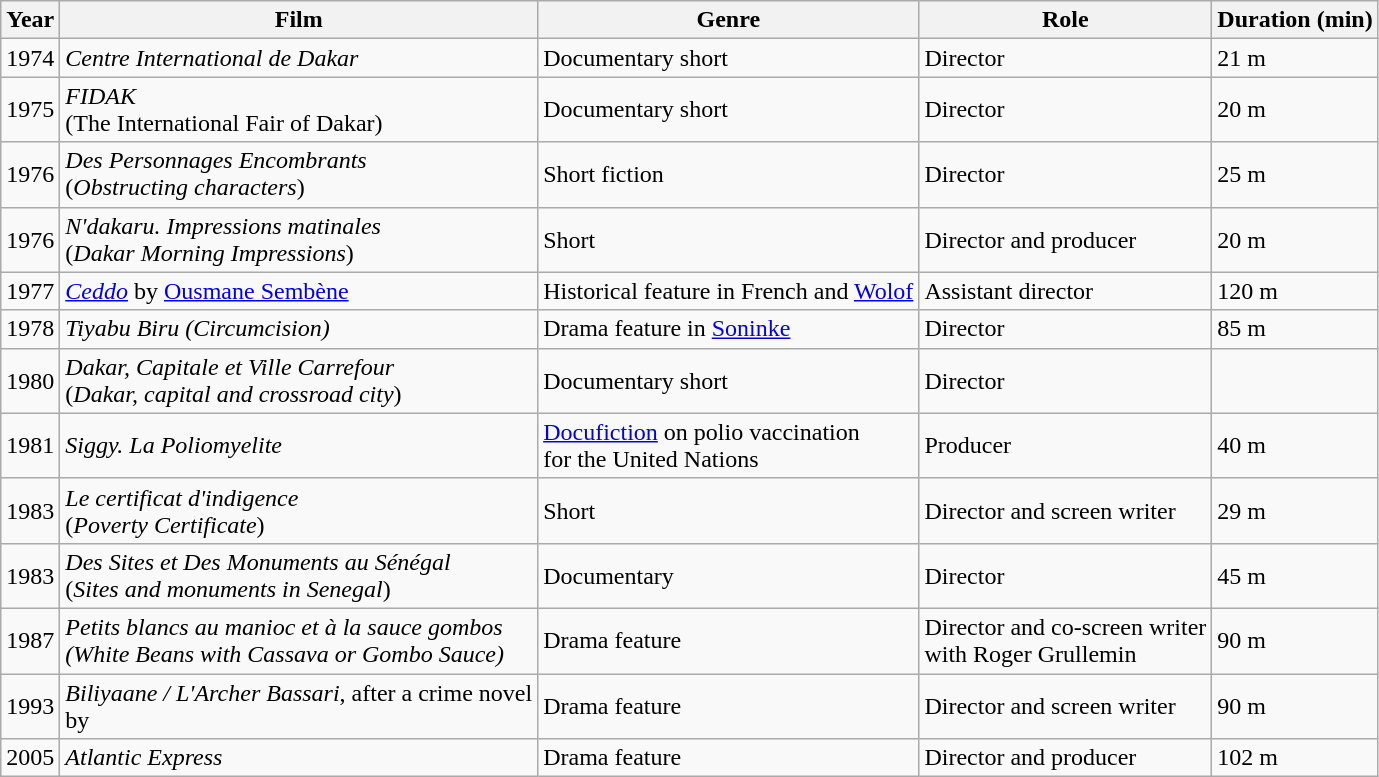<table class="wikitable">
<tr>
<th>Year</th>
<th>Film</th>
<th>Genre</th>
<th>Role</th>
<th>Duration (min)</th>
</tr>
<tr>
<td>1974</td>
<td><em>Centre International de Dakar</em></td>
<td>Documentary short</td>
<td>Director</td>
<td>21 m</td>
</tr>
<tr>
<td>1975</td>
<td><em>FIDAK</em><br>(The International Fair of Dakar)</td>
<td>Documentary short</td>
<td>Director</td>
<td>20 m</td>
</tr>
<tr>
<td>1976</td>
<td><em>Des Personnages Encombrants</em><br>(<em>Obstructing characters</em>)</td>
<td>Short fiction</td>
<td>Director</td>
<td>25 m</td>
</tr>
<tr>
<td>1976</td>
<td><em>N'dakaru. Impressions matinales</em><br>(<em>Dakar Morning Impressions</em>)</td>
<td>Short</td>
<td>Director and producer</td>
<td>20 m</td>
</tr>
<tr>
<td>1977</td>
<td><em><a href='#'>Ceddo</a></em> by <a href='#'>Ousmane Sembène</a></td>
<td>Historical feature in French and <a href='#'>Wolof</a></td>
<td>Assistant director</td>
<td>120 m</td>
</tr>
<tr>
<td>1978</td>
<td><em>Tiyabu Biru (Circumcision)</em></td>
<td>Drama feature in <a href='#'>Soninke</a></td>
<td>Director</td>
<td>85 m</td>
</tr>
<tr>
<td>1980</td>
<td><em>Dakar, Capitale et Ville Carrefour</em><br>(<em>Dakar, capital and crossroad city</em>)</td>
<td>Documentary short</td>
<td>Director</td>
<td></td>
</tr>
<tr>
<td>1981</td>
<td><em>Siggy. La Poliomyelite</em></td>
<td><a href='#'>Docufiction</a> on polio vaccination<br>for the United Nations</td>
<td>Producer</td>
<td>40 m</td>
</tr>
<tr>
<td>1983</td>
<td><em>Le certificat d'indigence</em><br>(<em>Poverty Certificate</em>)</td>
<td>Short</td>
<td>Director and screen writer</td>
<td>29 m</td>
</tr>
<tr>
<td>1983</td>
<td><em>Des Sites et Des Monuments au Sénégal</em><br>(<em>Sites and monuments in Senegal</em>)</td>
<td>Documentary</td>
<td>Director</td>
<td>45 m</td>
</tr>
<tr>
<td>1987</td>
<td><em>Petits blancs au manioc et à la sauce gombos</em><br><em>(White Beans with Cassava or Gombo Sauce)</em></td>
<td>Drama feature</td>
<td>Director and co-screen writer<br>with Roger Grullemin</td>
<td>90 m</td>
</tr>
<tr>
<td>1993</td>
<td><em>Biliyaane / L'Archer Bassari</em>, after a crime novel<br>by </td>
<td>Drama feature</td>
<td>Director and screen writer</td>
<td>90 m</td>
</tr>
<tr>
<td>2005</td>
<td><em>Atlantic Express</em></td>
<td>Drama feature</td>
<td>Director and producer</td>
<td>102 m</td>
</tr>
</table>
